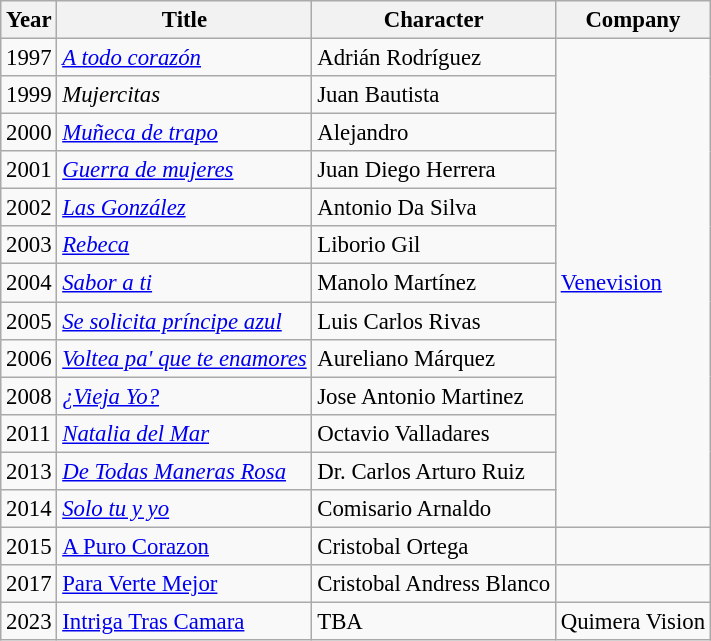<table class="wikitable" style="font-size: 95%;">
<tr>
<th>Year</th>
<th>Title</th>
<th>Character</th>
<th>Company</th>
</tr>
<tr>
<td>1997</td>
<td><em><a href='#'>A todo corazón</a></em></td>
<td>Adrián Rodríguez</td>
<td rowspan=13><a href='#'>Venevision</a></td>
</tr>
<tr>
<td>1999</td>
<td><em>Mujercitas</em></td>
<td>Juan Bautista</td>
</tr>
<tr>
<td>2000</td>
<td><em><a href='#'>Muñeca de trapo</a></em></td>
<td>Alejandro</td>
</tr>
<tr>
<td>2001</td>
<td><em><a href='#'>Guerra de mujeres</a></em></td>
<td>Juan Diego Herrera</td>
</tr>
<tr>
<td>2002</td>
<td><em><a href='#'>Las González</a></em></td>
<td>Antonio Da Silva</td>
</tr>
<tr>
<td>2003</td>
<td><em><a href='#'>Rebeca</a></em></td>
<td>Liborio Gil</td>
</tr>
<tr>
<td>2004</td>
<td><em><a href='#'>Sabor a ti</a></em></td>
<td>Manolo Martínez</td>
</tr>
<tr>
<td>2005</td>
<td><em><a href='#'>Se solicita príncipe azul</a></em></td>
<td>Luis Carlos Rivas</td>
</tr>
<tr>
<td>2006</td>
<td><em><a href='#'>Voltea pa' que te enamores</a></em></td>
<td>Aureliano Márquez</td>
</tr>
<tr>
<td>2008</td>
<td><em><a href='#'>¿Vieja Yo?</a></em></td>
<td>Jose Antonio Martinez</td>
</tr>
<tr>
<td>2011</td>
<td><em><a href='#'>Natalia del Mar</a></em></td>
<td>Octavio Valladares</td>
</tr>
<tr>
<td>2013</td>
<td><em><a href='#'>De Todas Maneras Rosa</a></em></td>
<td>Dr. Carlos Arturo Ruiz</td>
</tr>
<tr>
<td>2014</td>
<td><em><a href='#'>Solo tu y yo</a></em></td>
<td>Comisario Arnaldo</td>
</tr>
<tr>
<td>2015</td>
<td><a href='#'>A Puro Corazon</a></td>
<td>Cristobal Ortega</td>
<td></td>
</tr>
<tr>
<td>2017</td>
<td><a href='#'>Para Verte Mejor</a></td>
<td>Cristobal Andress Blanco</td>
<td></td>
</tr>
<tr>
<td>2023</td>
<td><a href='#'>Intriga Tras Camara</a></td>
<td>TBA</td>
<td>Quimera Vision</td>
</tr>
</table>
